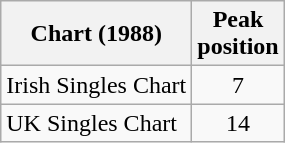<table class="wikitable sortable">
<tr>
<th align="left">Chart (1988)</th>
<th align="center">Peak<br>position</th>
</tr>
<tr>
<td align="left">Irish Singles Chart</td>
<td align="center">7</td>
</tr>
<tr>
<td align="left">UK Singles Chart</td>
<td align="center">14</td>
</tr>
</table>
